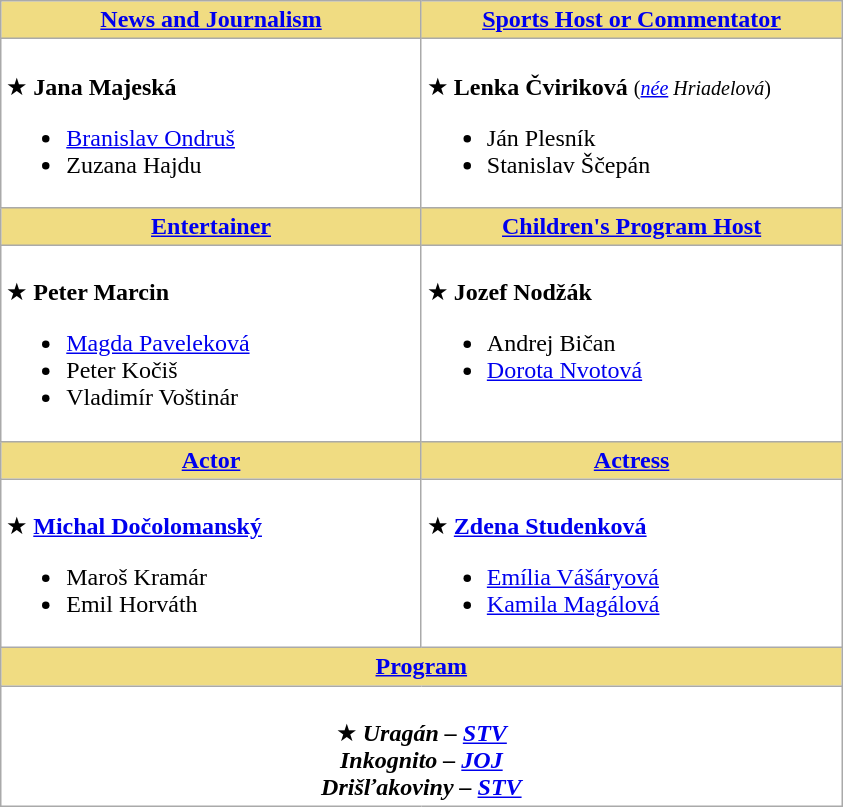<table class=wikitable style="background:white">
<tr>
<th style=background:#F0DC82 width=273><a href='#'>News and Journalism</a></th>
<th style=background:#F0DC82 width=273><a href='#'>Sports Host or Commentator</a></th>
</tr>
<tr>
<td scope=row valign=top><br>★ <strong>Jana Majeská</strong><ul><li><a href='#'>Branislav Ondruš</a></li><li>Zuzana Hajdu</li></ul></td>
<td scope=row valign=top><br>★ <strong>Lenka Čviriková</strong> <small>(<em><a href='#'>née</a> Hriadelová</em>)</small><ul><li>Ján Plesník</li><li>Stanislav Ščepán</li></ul></td>
</tr>
<tr>
<th style=background:#F0DC82 width=273><a href='#'>Entertainer</a></th>
<th style=background:#F0DC82 width=273><a href='#'>Children's Program Host</a></th>
</tr>
<tr>
<td scope=row valign=top><br>★ <strong>Peter Marcin</strong><ul><li><a href='#'>Magda Paveleková</a></li><li>Peter Kočiš</li><li>Vladimír Voštinár</li></ul></td>
<td scope=row valign=top><br>★ <strong>Jozef Nodžák</strong><ul><li>Andrej Bičan</li><li><a href='#'>Dorota Nvotová</a></li></ul></td>
</tr>
<tr>
<th style=background:#F0DC82 width=273><a href='#'>Actor</a></th>
<th style=background:#F0DC82 width=273><a href='#'>Actress</a></th>
</tr>
<tr>
<td scope=row valign=top><br>★ <strong><a href='#'>Michal Dočolomanský</a></strong><ul><li>Maroš Kramár</li><li>Emil Horváth</li></ul></td>
<td scope=row valign=top><br>★ <strong><a href='#'>Zdena Studenková</a></strong><ul><li><a href='#'>Emília Vášáryová</a></li><li><a href='#'>Kamila Magálová</a></li></ul></td>
</tr>
<tr>
<th colspan=2 style=background:#F0DC82 width=546><a href='#'>Program</a></th>
</tr>
<tr>
<td colspan=2 align=center scope=row valign=top><br>★ <strong><em>Uragán<em> – <a href='#'>STV</a><strong> <br></em>Inkognito<em> – <a href='#'>JOJ</a> <br></em>Drišľakoviny<em> – <a href='#'>STV</a></td>
</tr>
</table>
